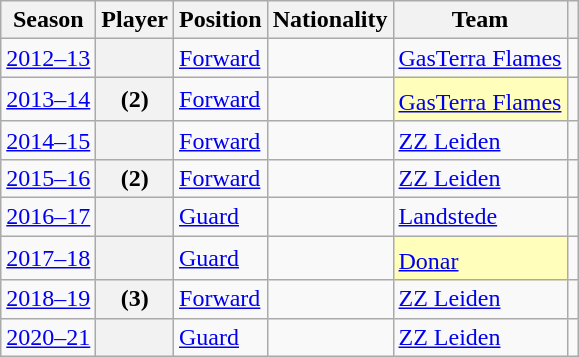<table class="wikitable plainrowheaders sortable" summary="Year (sortable), Player (sortable), Position (sortable), Nationality (sortable) and Team (sortable)">
<tr>
<th scope="col">Season</th>
<th scope="col">Player</th>
<th scope="col">Position</th>
<th scope="col">Nationality</th>
<th scope="col">Team</th>
<th scope="col"></th>
</tr>
<tr>
<td><a href='#'>2012–13</a></td>
<th scope="row"></th>
<td><a href='#'>Forward</a></td>
<td></td>
<td><a href='#'>GasTerra Flames</a></td>
<td align=center></td>
</tr>
<tr>
<td><a href='#'>2013–14</a></td>
<th scope="row"> (2)</th>
<td><a href='#'>Forward</a></td>
<td></td>
<td bgcolor=#ffb><a href='#'>GasTerra Flames</a><sup></sup></td>
<td align=center></td>
</tr>
<tr>
<td><a href='#'>2014–15</a></td>
<th scope="row"></th>
<td><a href='#'>Forward</a></td>
<td></td>
<td><a href='#'>ZZ Leiden</a></td>
<td align=center></td>
</tr>
<tr>
<td><a href='#'>2015–16</a></td>
<th scope="row"> (2)</th>
<td><a href='#'>Forward</a></td>
<td></td>
<td><a href='#'>ZZ Leiden</a></td>
<td align=center></td>
</tr>
<tr>
<td><a href='#'>2016–17</a></td>
<th scope="row"></th>
<td><a href='#'>Guard</a></td>
<td></td>
<td><a href='#'> Landstede</a></td>
<td align=center></td>
</tr>
<tr>
<td><a href='#'>2017–18</a></td>
<th scope="row"></th>
<td><a href='#'>Guard</a></td>
<td></td>
<td bgcolor=#ffb><a href='#'>Donar</a><sup></sup></td>
<td align=center></td>
</tr>
<tr>
<td><a href='#'>2018–19</a></td>
<th scope="row"> (3)</th>
<td><a href='#'>Forward</a></td>
<td></td>
<td><a href='#'>ZZ Leiden</a></td>
<td align=center></td>
</tr>
<tr>
<td><a href='#'>2020–21</a></td>
<th scope="row"></th>
<td><a href='#'>Guard</a></td>
<td></td>
<td><a href='#'>ZZ Leiden</a></td>
<td align=center></td>
</tr>
</table>
